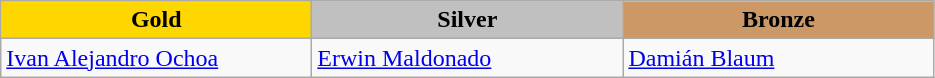<table class="wikitable" style="text-align:left">
<tr align="center">
<td width=200 bgcolor=gold><strong>Gold</strong></td>
<td width=200 bgcolor=silver><strong>Silver</strong></td>
<td width=200 bgcolor=CC9966><strong>Bronze</strong></td>
</tr>
<tr>
<td><a href='#'>Ivan Alejandro Ochoa</a><br><em></em></td>
<td><a href='#'>Erwin Maldonado</a><br><em></em></td>
<td><a href='#'>Damián Blaum</a><br><em></em></td>
</tr>
</table>
